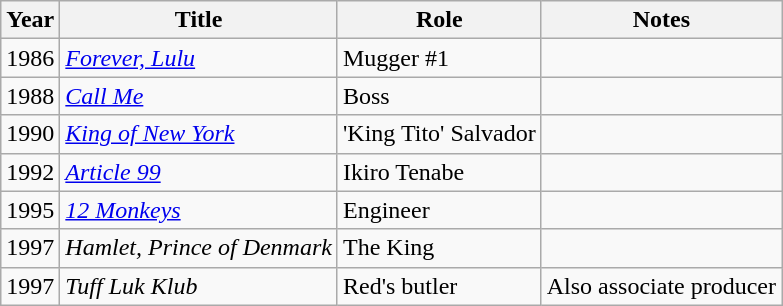<table class="wikitable sortable">
<tr>
<th>Year</th>
<th>Title</th>
<th>Role</th>
<th>Notes</th>
</tr>
<tr>
<td>1986</td>
<td><a href='#'><em>Forever, Lulu</em></a></td>
<td>Mugger #1</td>
<td></td>
</tr>
<tr>
<td>1988</td>
<td><a href='#'><em>Call Me</em></a></td>
<td>Boss</td>
<td></td>
</tr>
<tr>
<td>1990</td>
<td><em><a href='#'>King of New York</a></em></td>
<td>'King Tito' Salvador</td>
<td></td>
</tr>
<tr>
<td>1992</td>
<td><em><a href='#'>Article 99</a></em></td>
<td>Ikiro Tenabe</td>
<td></td>
</tr>
<tr>
<td>1995</td>
<td><em><a href='#'>12 Monkeys</a></em></td>
<td>Engineer</td>
<td></td>
</tr>
<tr>
<td>1997</td>
<td><em>Hamlet, Prince of Denmark</em></td>
<td>The King</td>
<td></td>
</tr>
<tr>
<td>1997</td>
<td><em>Tuff Luk Klub</em></td>
<td>Red's butler</td>
<td>Also associate producer</td>
</tr>
</table>
